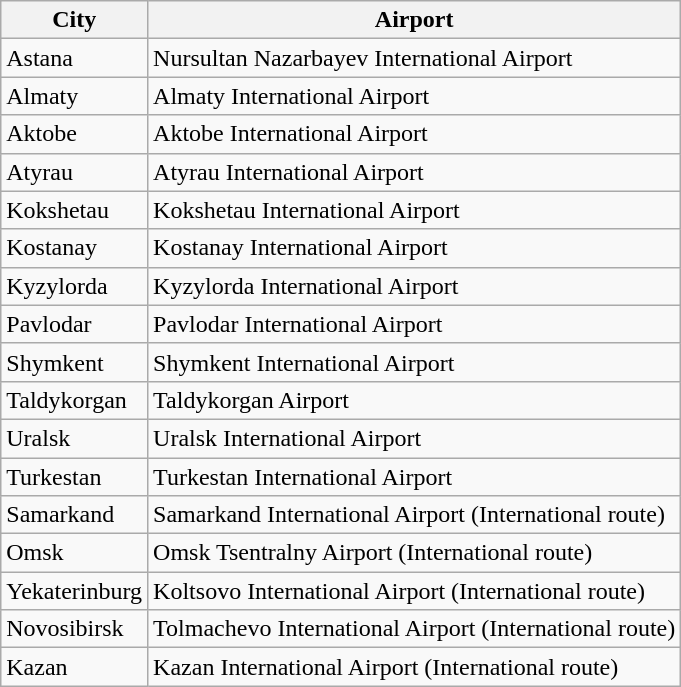<table class="wikitable">
<tr>
<th>City</th>
<th>Airport</th>
</tr>
<tr>
<td>Astana</td>
<td>Nursultan Nazarbayev International Airport</td>
</tr>
<tr>
<td>Almaty</td>
<td>Almaty International Airport</td>
</tr>
<tr>
<td>Aktobe</td>
<td>Aktobe International Airport</td>
</tr>
<tr>
<td>Atyrau</td>
<td>Atyrau International Airport</td>
</tr>
<tr>
<td>Kokshetau</td>
<td>Kokshetau International Airport</td>
</tr>
<tr>
<td>Kostanay</td>
<td>Kostanay International Airport</td>
</tr>
<tr>
<td>Kyzylorda</td>
<td>Kyzylorda International Airport</td>
</tr>
<tr>
<td>Pavlodar</td>
<td>Pavlodar International Airport</td>
</tr>
<tr>
<td>Shymkent</td>
<td>Shymkent International Airport</td>
</tr>
<tr>
<td>Taldykorgan</td>
<td>Taldykorgan Airport</td>
</tr>
<tr>
<td>Uralsk</td>
<td>Uralsk International Airport</td>
</tr>
<tr>
<td>Turkestan</td>
<td>Turkestan International Airport</td>
</tr>
<tr>
<td>Samarkand</td>
<td>Samarkand International Airport (International route)</td>
</tr>
<tr>
<td>Omsk</td>
<td>Omsk Tsentralny Airport (International route)</td>
</tr>
<tr>
<td>Yekaterinburg</td>
<td>Koltsovo International Airport (International route)</td>
</tr>
<tr>
<td>Novosibirsk</td>
<td>Tolmachevo International Airport (International route)</td>
</tr>
<tr>
<td>Kazan</td>
<td>Kazan International Airport (International route)</td>
</tr>
</table>
